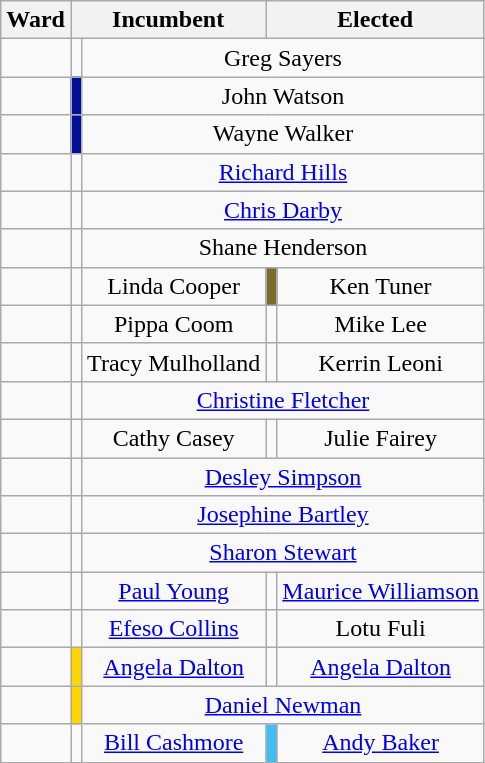<table class="wikitable col1left" style="text-align:center;">
<tr>
<th>Ward</th>
<th colspan="2">Incumbent</th>
<th colspan="2">Elected</th>
</tr>
<tr>
<td></td>
<td></td>
<td colspan="3">Greg Sayers</td>
</tr>
<tr>
<td></td>
<td style="background:#000f99"></td>
<td colspan="3">John Watson</td>
</tr>
<tr>
<td></td>
<td style="background:#000f99"></td>
<td colspan="3">Wayne Walker</td>
</tr>
<tr>
<td></td>
<td></td>
<td colspan="3"><a href='#'>Richard Hills</a></td>
</tr>
<tr>
<td></td>
<td></td>
<td colspan="3"><a href='#'>Chris Darby</a></td>
</tr>
<tr>
<td></td>
<td></td>
<td colspan="3">Shane Henderson</td>
</tr>
<tr>
<td></td>
<td></td>
<td>Linda Cooper</td>
<td style="background:#7d6b2d"></td>
<td>Ken Tuner</td>
</tr>
<tr>
<td></td>
<td></td>
<td>Pippa Coom</td>
<td></td>
<td>Mike Lee</td>
</tr>
<tr>
<td></td>
<td></td>
<td>Tracy Mulholland</td>
<td></td>
<td>Kerrin Leoni</td>
</tr>
<tr>
<td></td>
<td></td>
<td colspan="3"><a href='#'>Christine Fletcher</a></td>
</tr>
<tr>
<td></td>
<td></td>
<td>Cathy Casey</td>
<td></td>
<td>Julie Fairey</td>
</tr>
<tr>
<td></td>
<td></td>
<td colspan="3"><a href='#'>Desley Simpson</a></td>
</tr>
<tr>
<td></td>
<td></td>
<td colspan="3"><a href='#'>Josephine Bartley</a></td>
</tr>
<tr>
<td></td>
<td></td>
<td colspan="3"><a href='#'>Sharon Stewart</a></td>
</tr>
<tr>
<td></td>
<td></td>
<td><a href='#'>Paul Young</a></td>
<td></td>
<td><a href='#'>Maurice Williamson</a></td>
</tr>
<tr>
<td></td>
<td></td>
<td><a href='#'>Efeso Collins</a></td>
<td></td>
<td>Lotu Fuli</td>
</tr>
<tr>
<td></td>
<td style="background:gold"></td>
<td><a href='#'>Angela Dalton</a></td>
<td></td>
<td><a href='#'>Angela Dalton</a></td>
</tr>
<tr>
<td></td>
<td style="background:gold"></td>
<td colspan="3"><a href='#'>Daniel Newman</a></td>
</tr>
<tr>
<td></td>
<td></td>
<td><a href='#'>Bill Cashmore</a></td>
<td style="background:#40bdf2"></td>
<td><a href='#'>Andy Baker</a></td>
</tr>
</table>
